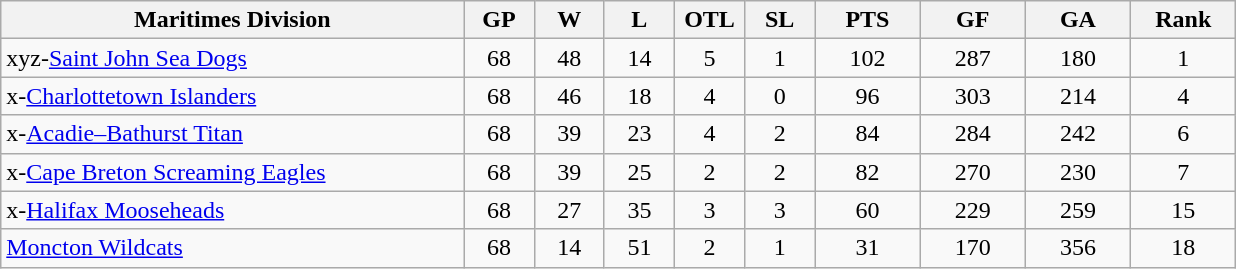<table class="wikitable" style="text-align:center">
<tr>
<th bgcolor="#DDDDFF" width="33%">Maritimes Division</th>
<th bgcolor="#DDDDFF" width="5%">GP</th>
<th bgcolor="#DDDDFF" width="5%">W</th>
<th bgcolor="#DDDDFF" width="5%">L</th>
<th bgcolor="#DDDDFF" width="5%">OTL</th>
<th bgcolor="#DDDDFF" width="5%">SL</th>
<th bgcolor="#DDDDFF" width="7.5%">PTS</th>
<th bgcolor="#DDDDFF" width="7.5%">GF</th>
<th bgcolor="#DDDDFF" width="7.5%">GA</th>
<th bgcolor="#DDDDFF" width="7.5%">Rank</th>
</tr>
<tr>
<td align=left>xyz-<a href='#'>Saint John Sea Dogs</a></td>
<td>68</td>
<td>48</td>
<td>14</td>
<td>5</td>
<td>1</td>
<td>102</td>
<td>287</td>
<td>180</td>
<td>1</td>
</tr>
<tr>
<td align=left>x-<a href='#'>Charlottetown Islanders</a></td>
<td>68</td>
<td>46</td>
<td>18</td>
<td>4</td>
<td>0</td>
<td>96</td>
<td>303</td>
<td>214</td>
<td>4</td>
</tr>
<tr>
<td align=left>x-<a href='#'>Acadie–Bathurst Titan</a></td>
<td>68</td>
<td>39</td>
<td>23</td>
<td>4</td>
<td>2</td>
<td>84</td>
<td>284</td>
<td>242</td>
<td>6</td>
</tr>
<tr>
<td align=left>x-<a href='#'>Cape Breton Screaming Eagles</a></td>
<td>68</td>
<td>39</td>
<td>25</td>
<td>2</td>
<td>2</td>
<td>82</td>
<td>270</td>
<td>230</td>
<td>7</td>
</tr>
<tr>
<td align=left>x-<a href='#'>Halifax Mooseheads</a></td>
<td>68</td>
<td>27</td>
<td>35</td>
<td>3</td>
<td>3</td>
<td>60</td>
<td>229</td>
<td>259</td>
<td>15</td>
</tr>
<tr>
<td align=left><a href='#'>Moncton Wildcats</a></td>
<td>68</td>
<td>14</td>
<td>51</td>
<td>2</td>
<td>1</td>
<td>31</td>
<td>170</td>
<td>356</td>
<td>18</td>
</tr>
</table>
